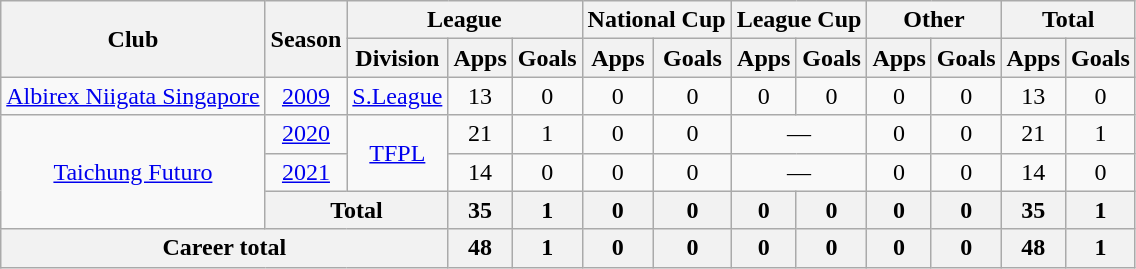<table class="wikitable" style="text-align: center">
<tr>
<th rowspan="2">Club</th>
<th rowspan="2">Season</th>
<th colspan="3">League</th>
<th colspan="2">National Cup</th>
<th colspan="2">League Cup</th>
<th colspan="2">Other</th>
<th colspan="2">Total</th>
</tr>
<tr>
<th>Division</th>
<th>Apps</th>
<th>Goals</th>
<th>Apps</th>
<th>Goals</th>
<th>Apps</th>
<th>Goals</th>
<th>Apps</th>
<th>Goals</th>
<th>Apps</th>
<th>Goals</th>
</tr>
<tr>
<td><a href='#'>Albirex Niigata Singapore</a></td>
<td><a href='#'>2009</a></td>
<td><a href='#'>S.League</a></td>
<td>13</td>
<td>0</td>
<td>0</td>
<td>0</td>
<td>0</td>
<td>0</td>
<td>0</td>
<td>0</td>
<td>13</td>
<td>0</td>
</tr>
<tr>
<td rowspan="3"><a href='#'>Taichung Futuro</a></td>
<td><a href='#'>2020</a></td>
<td rowspan="2"><a href='#'>TFPL</a></td>
<td>21</td>
<td>1</td>
<td>0</td>
<td>0</td>
<td colspan="2">—</td>
<td>0</td>
<td>0</td>
<td>21</td>
<td>1</td>
</tr>
<tr>
<td><a href='#'>2021</a></td>
<td>14</td>
<td>0</td>
<td>0</td>
<td>0</td>
<td colspan="2">—</td>
<td>0</td>
<td>0</td>
<td>14</td>
<td>0</td>
</tr>
<tr>
<th colspan=2>Total</th>
<th>35</th>
<th>1</th>
<th>0</th>
<th>0</th>
<th>0</th>
<th>0</th>
<th>0</th>
<th>0</th>
<th>35</th>
<th>1</th>
</tr>
<tr>
<th colspan=3>Career total</th>
<th>48</th>
<th>1</th>
<th>0</th>
<th>0</th>
<th>0</th>
<th>0</th>
<th>0</th>
<th>0</th>
<th>48</th>
<th>1</th>
</tr>
</table>
